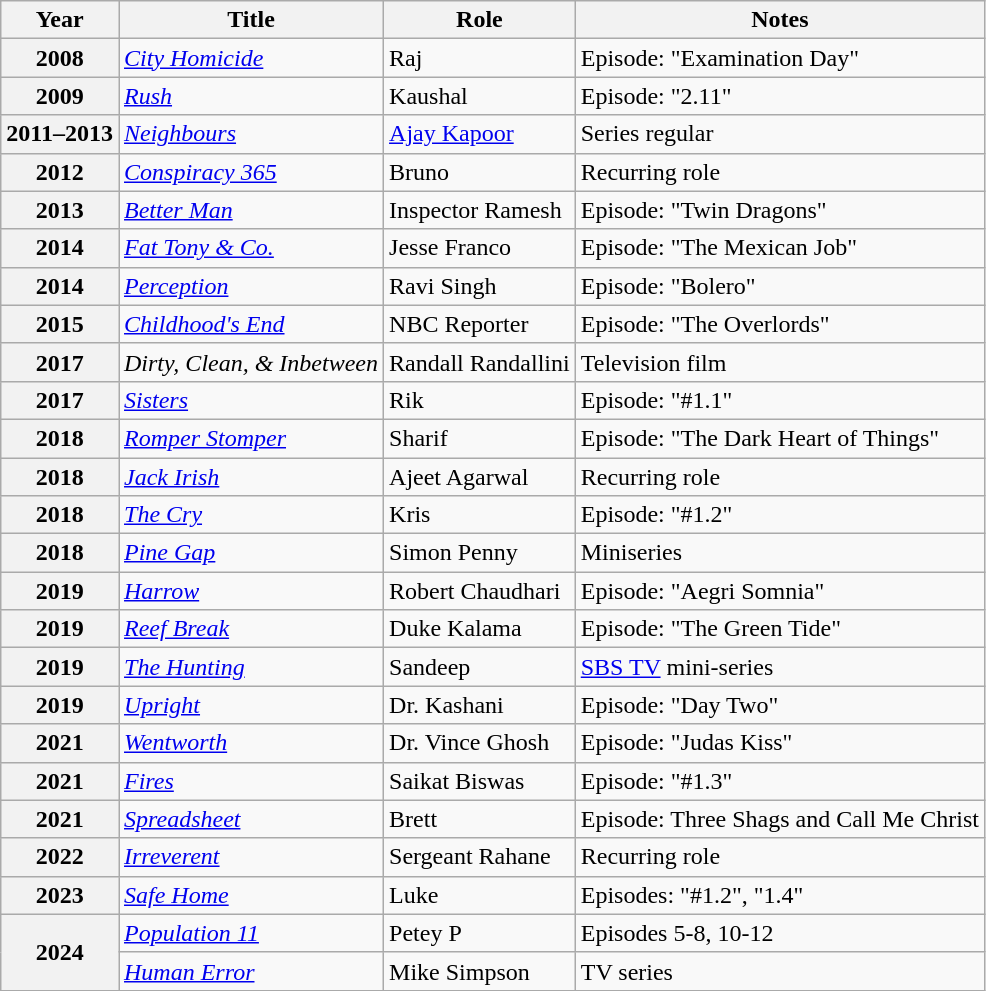<table class="wikitable sortable plainrowheaders">
<tr>
<th scope="col">Year</th>
<th scope="col">Title</th>
<th scope="col">Role</th>
<th scope="col" class="unsortable">Notes</th>
</tr>
<tr>
<th scope="row">2008</th>
<td><em><a href='#'>City Homicide</a></em></td>
<td>Raj</td>
<td>Episode: "Examination Day"</td>
</tr>
<tr>
<th scope="row">2009</th>
<td><em><a href='#'>Rush</a></em></td>
<td>Kaushal</td>
<td>Episode: "2.11"</td>
</tr>
<tr>
<th scope="row">2011–2013</th>
<td><em><a href='#'>Neighbours</a></em></td>
<td><a href='#'>Ajay Kapoor</a></td>
<td>Series regular</td>
</tr>
<tr>
<th scope="row">2012</th>
<td><em><a href='#'>Conspiracy 365</a></em></td>
<td>Bruno</td>
<td>Recurring role</td>
</tr>
<tr>
<th scope="row">2013</th>
<td><em><a href='#'>Better Man</a></em></td>
<td>Inspector Ramesh</td>
<td>Episode: "Twin Dragons"</td>
</tr>
<tr>
<th scope="row">2014</th>
<td><em><a href='#'>Fat Tony & Co.</a></em></td>
<td>Jesse Franco</td>
<td>Episode: "The Mexican Job"</td>
</tr>
<tr>
<th scope="row">2014</th>
<td><em><a href='#'>Perception</a></em></td>
<td>Ravi Singh</td>
<td>Episode: "Bolero"</td>
</tr>
<tr>
<th scope="row">2015</th>
<td><em><a href='#'>Childhood's End</a></em></td>
<td>NBC Reporter</td>
<td>Episode: "The Overlords"</td>
</tr>
<tr>
<th scope="row">2017</th>
<td><em>Dirty, Clean, & Inbetween</em></td>
<td>Randall Randallini</td>
<td>Television film</td>
</tr>
<tr>
<th scope="row">2017</th>
<td><em><a href='#'>Sisters</a></em></td>
<td>Rik</td>
<td>Episode: "#1.1"</td>
</tr>
<tr>
<th scope="row">2018</th>
<td><em><a href='#'>Romper Stomper</a></em></td>
<td>Sharif</td>
<td>Episode: "The Dark Heart of Things"</td>
</tr>
<tr>
<th scope="row">2018</th>
<td><em><a href='#'>Jack Irish</a></em></td>
<td>Ajeet Agarwal</td>
<td>Recurring role</td>
</tr>
<tr>
<th scope="row">2018</th>
<td><em><a href='#'>The Cry</a></em></td>
<td>Kris</td>
<td>Episode: "#1.2"</td>
</tr>
<tr>
<th scope="row">2018</th>
<td><em><a href='#'>Pine Gap</a></em></td>
<td>Simon Penny</td>
<td>Miniseries</td>
</tr>
<tr>
<th scope="row">2019</th>
<td><em><a href='#'>Harrow</a></em></td>
<td>Robert Chaudhari</td>
<td>Episode: "Aegri Somnia"</td>
</tr>
<tr>
<th scope="row">2019</th>
<td><em><a href='#'>Reef Break</a></em></td>
<td>Duke Kalama</td>
<td>Episode: "The Green Tide"</td>
</tr>
<tr>
<th scope="row">2019</th>
<td><em><a href='#'>The Hunting</a></em></td>
<td>Sandeep</td>
<td><a href='#'>SBS TV</a> mini-series</td>
</tr>
<tr>
<th scope="row">2019</th>
<td><em><a href='#'>Upright</a></em></td>
<td>Dr. Kashani</td>
<td>Episode: "Day Two"</td>
</tr>
<tr>
<th scope="row">2021</th>
<td><em><a href='#'>Wentworth</a></em></td>
<td>Dr. Vince Ghosh</td>
<td>Episode: "Judas Kiss"</td>
</tr>
<tr>
<th scope="row">2021</th>
<td><em><a href='#'>Fires</a></em></td>
<td>Saikat Biswas</td>
<td>Episode: "#1.3"</td>
</tr>
<tr>
<th scope="row">2021</th>
<td><em><a href='#'>Spreadsheet</a></em></td>
<td>Brett</td>
<td>Episode: Three Shags and Call Me Christ</td>
</tr>
<tr>
<th scope="row">2022</th>
<td><em><a href='#'>Irreverent</a></em></td>
<td>Sergeant Rahane</td>
<td>Recurring role</td>
</tr>
<tr>
<th scope="row">2023</th>
<td><em><a href='#'>Safe Home</a></em></td>
<td>Luke</td>
<td>Episodes: "#1.2", "1.4"</td>
</tr>
<tr>
<th rowspan="2" scope="row">2024</th>
<td><em><a href='#'>Population 11</a></em></td>
<td>Petey P</td>
<td>Episodes 5-8, 10-12</td>
</tr>
<tr>
<td><a href='#'><em>Human Error</em></a></td>
<td>Mike Simpson</td>
<td>TV series</td>
</tr>
</table>
